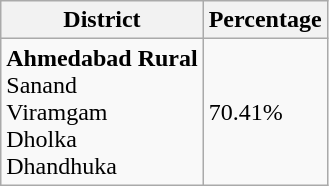<table class="wikitable sortable">
<tr>
<th>District</th>
<th>Percentage</th>
</tr>
<tr>
<td><strong>Ahmedabad Rural</strong><br>Sanand<br>Viramgam<br>Dholka<br>Dhandhuka</td>
<td>70.41%</td>
</tr>
</table>
